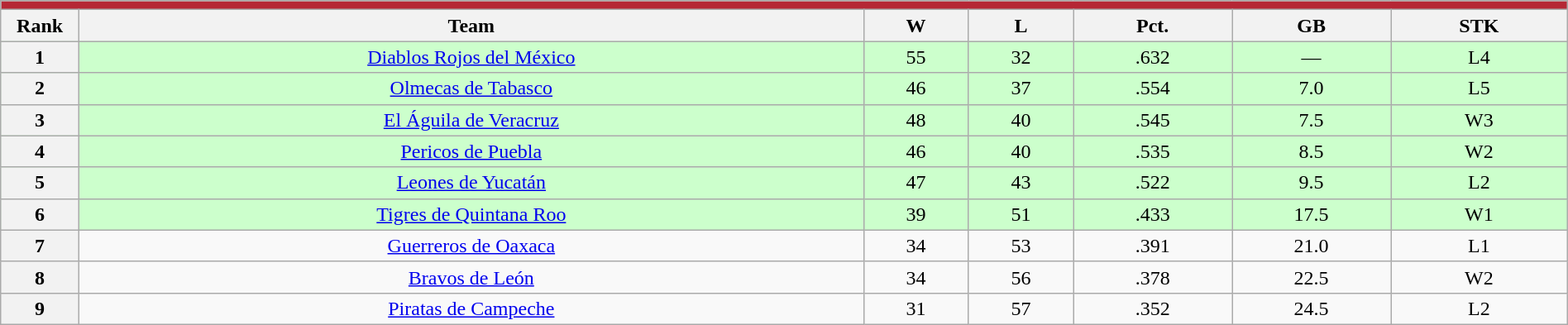<table class="wikitable plainrowheaders" width="100%" style="text-align:center;">
<tr>
<th style="background:#B52735;" colspan="7"></th>
</tr>
<tr>
<th scope="col" width="5%">Rank</th>
<th>Team</th>
<th>W</th>
<th>L</th>
<th>Pct.</th>
<th>GB</th>
<th>STK</th>
</tr>
<tr style="background-color:#ccffcc;">
<th>1</th>
<td><a href='#'>Diablos Rojos del México</a></td>
<td>55</td>
<td>32</td>
<td>.632</td>
<td>—</td>
<td>L4</td>
</tr>
<tr style="background-color:#ccffcc;">
<th>2</th>
<td><a href='#'>Olmecas de Tabasco</a></td>
<td>46</td>
<td>37</td>
<td>.554</td>
<td>7.0</td>
<td>L5</td>
</tr>
<tr style="background-color:#ccffcc;">
<th>3</th>
<td><a href='#'>El Águila de Veracruz</a></td>
<td>48</td>
<td>40</td>
<td>.545</td>
<td>7.5</td>
<td>W3</td>
</tr>
<tr style="background-color:#ccffcc;">
<th>4</th>
<td><a href='#'>Pericos de Puebla</a></td>
<td>46</td>
<td>40</td>
<td>.535</td>
<td>8.5</td>
<td>W2</td>
</tr>
<tr style="background-color:#ccffcc;">
<th>5</th>
<td><a href='#'>Leones de Yucatán</a></td>
<td>47</td>
<td>43</td>
<td>.522</td>
<td>9.5</td>
<td>L2</td>
</tr>
<tr style="background-color:#ccffcc;">
<th>6</th>
<td><a href='#'>Tigres de Quintana Roo</a></td>
<td>39</td>
<td>51</td>
<td>.433</td>
<td>17.5</td>
<td>W1</td>
</tr>
<tr>
<th>7</th>
<td><a href='#'>Guerreros de Oaxaca</a></td>
<td>34</td>
<td>53</td>
<td>.391</td>
<td>21.0</td>
<td>L1</td>
</tr>
<tr>
<th>8</th>
<td><a href='#'>Bravos de León</a></td>
<td>34</td>
<td>56</td>
<td>.378</td>
<td>22.5</td>
<td>W2</td>
</tr>
<tr>
<th>9</th>
<td><a href='#'>Piratas de Campeche</a></td>
<td>31</td>
<td>57</td>
<td>.352</td>
<td>24.5</td>
<td>L2</td>
</tr>
</table>
